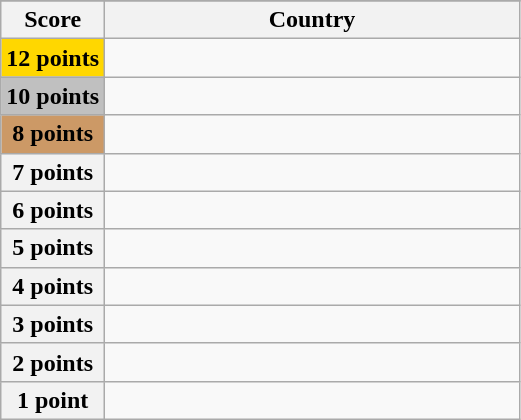<table class="wikitable">
<tr>
</tr>
<tr>
<th scope="col" width="20%">Score</th>
<th scope="col">Country</th>
</tr>
<tr>
<th scope="row" style="background:gold">12 points</th>
<td></td>
</tr>
<tr>
<th scope="row" style="background:silver">10 points</th>
<td></td>
</tr>
<tr>
<th scope="row" style="background:#CC9966">8 points</th>
<td></td>
</tr>
<tr>
<th scope="row">7 points</th>
<td></td>
</tr>
<tr>
<th scope="row">6 points</th>
<td></td>
</tr>
<tr>
<th scope="row">5 points</th>
<td></td>
</tr>
<tr>
<th scope="row">4 points</th>
<td></td>
</tr>
<tr>
<th scope="row">3 points</th>
<td></td>
</tr>
<tr>
<th scope="row">2 points</th>
<td></td>
</tr>
<tr>
<th scope="row">1 point</th>
<td></td>
</tr>
</table>
